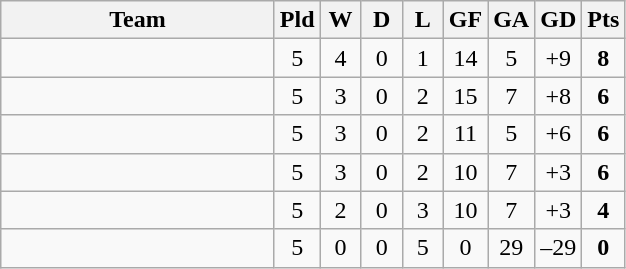<table class=wikitable style="text-align:center">
<tr>
<th width="175">Team</th>
<th width="20">Pld</th>
<th width="20">W</th>
<th width="20">D</th>
<th width="20">L</th>
<th width="20">GF</th>
<th width="20">GA</th>
<th width="20">GD</th>
<th width="20">Pts</th>
</tr>
<tr>
<td align=left></td>
<td>5</td>
<td>4</td>
<td>0</td>
<td>1</td>
<td>14</td>
<td>5</td>
<td>+9</td>
<td><strong>8</strong></td>
</tr>
<tr>
<td align=left></td>
<td>5</td>
<td>3</td>
<td>0</td>
<td>2</td>
<td>15</td>
<td>7</td>
<td>+8</td>
<td><strong>6</strong></td>
</tr>
<tr>
<td align=left></td>
<td>5</td>
<td>3</td>
<td>0</td>
<td>2</td>
<td>11</td>
<td>5</td>
<td>+6</td>
<td><strong>6</strong></td>
</tr>
<tr>
<td align=left></td>
<td>5</td>
<td>3</td>
<td>0</td>
<td>2</td>
<td>10</td>
<td>7</td>
<td>+3</td>
<td><strong>6</strong></td>
</tr>
<tr>
<td align=left></td>
<td>5</td>
<td>2</td>
<td>0</td>
<td>3</td>
<td>10</td>
<td>7</td>
<td>+3</td>
<td><strong>4</strong></td>
</tr>
<tr>
<td align=left></td>
<td>5</td>
<td>0</td>
<td>0</td>
<td>5</td>
<td>0</td>
<td>29</td>
<td>–29</td>
<td><strong>0</strong></td>
</tr>
</table>
